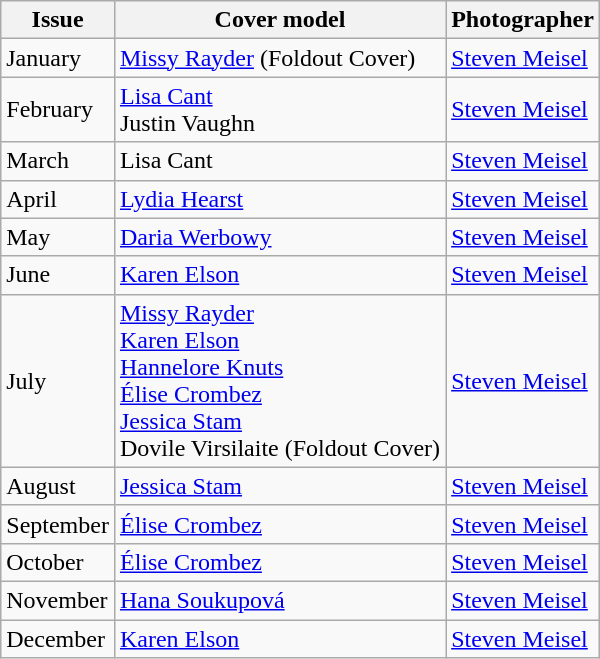<table class="sortable wikitable">
<tr>
<th>Issue</th>
<th>Cover model</th>
<th>Photographer</th>
</tr>
<tr>
<td>January</td>
<td><a href='#'>Missy Rayder</a> (Foldout Cover)</td>
<td><a href='#'>Steven Meisel</a></td>
</tr>
<tr>
<td>February</td>
<td><a href='#'>Lisa Cant</a> <br> Justin Vaughn</td>
<td><a href='#'>Steven Meisel</a></td>
</tr>
<tr>
<td>March</td>
<td>Lisa Cant</td>
<td><a href='#'>Steven Meisel</a></td>
</tr>
<tr>
<td>April</td>
<td><a href='#'>Lydia Hearst</a></td>
<td><a href='#'>Steven Meisel</a></td>
</tr>
<tr>
<td>May</td>
<td><a href='#'>Daria Werbowy</a></td>
<td><a href='#'>Steven Meisel</a></td>
</tr>
<tr>
<td>June</td>
<td><a href='#'>Karen Elson</a></td>
<td><a href='#'>Steven Meisel</a></td>
</tr>
<tr>
<td>July</td>
<td><a href='#'>Missy Rayder</a><br><a href='#'>Karen Elson</a><br><a href='#'>Hannelore Knuts</a><br><a href='#'>Élise Crombez</a><br><a href='#'>Jessica Stam</a><br>Dovile Virsilaite (Foldout Cover)</td>
<td><a href='#'>Steven Meisel</a></td>
</tr>
<tr>
<td>August</td>
<td><a href='#'>Jessica Stam</a></td>
<td><a href='#'>Steven Meisel</a></td>
</tr>
<tr>
<td>September</td>
<td><a href='#'>Élise Crombez</a></td>
<td><a href='#'>Steven Meisel</a></td>
</tr>
<tr>
<td>October</td>
<td><a href='#'>Élise Crombez</a></td>
<td><a href='#'>Steven Meisel</a></td>
</tr>
<tr>
<td>November</td>
<td><a href='#'>Hana Soukupová</a></td>
<td><a href='#'>Steven Meisel</a></td>
</tr>
<tr>
<td>December</td>
<td><a href='#'>Karen Elson</a></td>
<td><a href='#'>Steven Meisel</a></td>
</tr>
</table>
